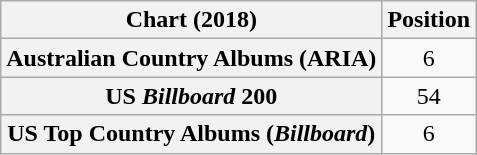<table class="wikitable sortable plainrowheaders" style="text-align:center">
<tr>
<th scope="col">Chart (2018)</th>
<th scope="col">Position</th>
</tr>
<tr>
<th scope="row">Australian Country Albums (ARIA)</th>
<td>6</td>
</tr>
<tr>
<th scope="row">US <em>Billboard</em> 200</th>
<td>54</td>
</tr>
<tr>
<th scope="row">US Top Country Albums (<em>Billboard</em>)</th>
<td>6</td>
</tr>
</table>
